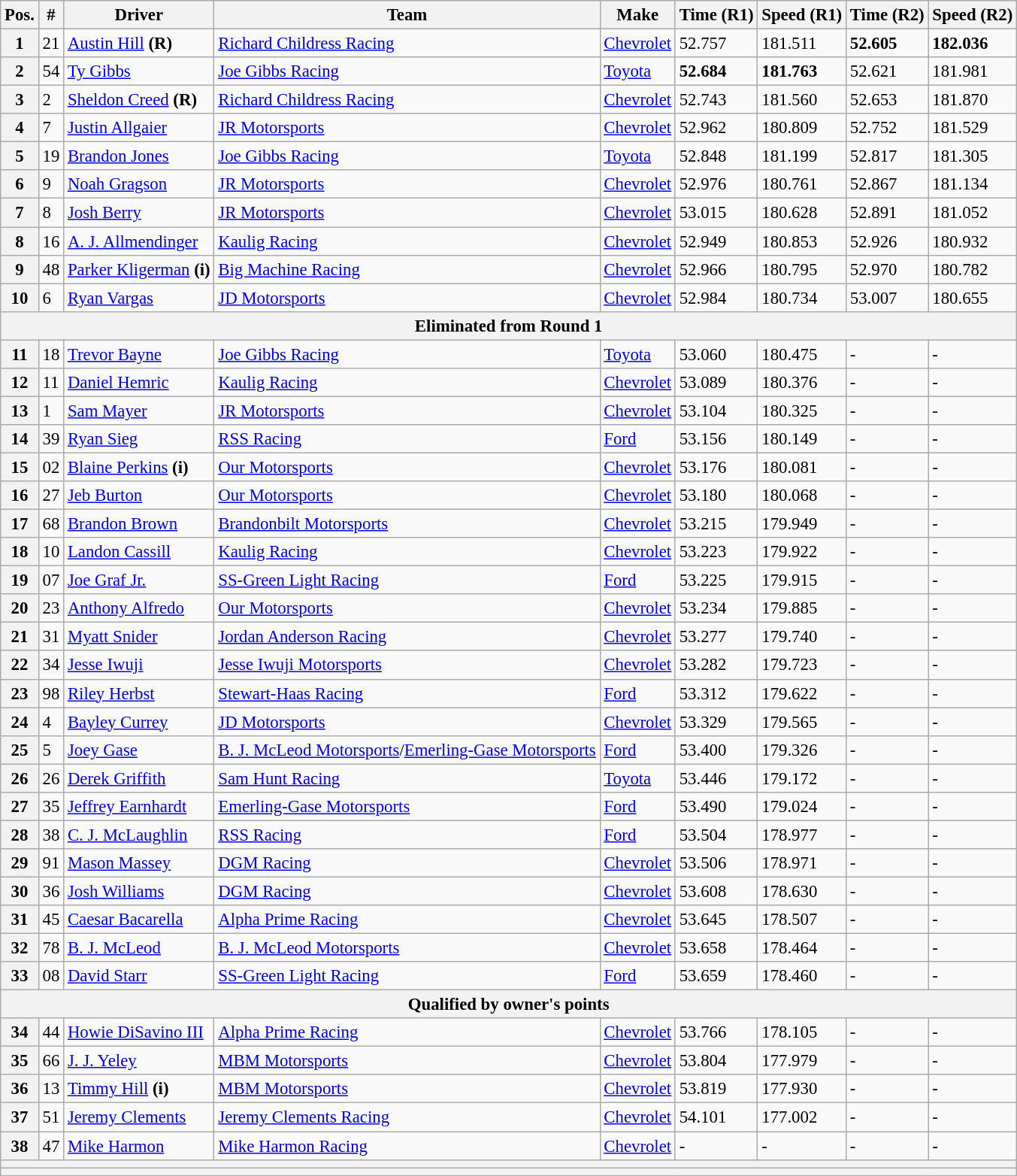<table class="wikitable" style="font-size:95%">
<tr>
<th>Pos.</th>
<th>#</th>
<th>Driver</th>
<th>Team</th>
<th>Make</th>
<th>Time (R1)</th>
<th>Speed (R1)</th>
<th>Time (R2)</th>
<th>Speed (R2)</th>
</tr>
<tr>
<th>1</th>
<td>21</td>
<td><a href='#'>Austin Hill</a> <strong>(R)</strong></td>
<td><a href='#'>Richard Childress Racing</a></td>
<td><a href='#'>Chevrolet</a></td>
<td>52.757</td>
<td>181.511</td>
<td><strong>52.605</strong></td>
<td><strong>182.036</strong></td>
</tr>
<tr>
<th>2</th>
<td>54</td>
<td><a href='#'>Ty Gibbs</a></td>
<td><a href='#'>Joe Gibbs Racing</a></td>
<td><a href='#'>Toyota</a></td>
<td><strong>52.684</strong></td>
<td><strong>181.763</strong></td>
<td>52.621</td>
<td>181.981</td>
</tr>
<tr>
<th>3</th>
<td>2</td>
<td><a href='#'>Sheldon Creed</a> <strong>(R)</strong></td>
<td><a href='#'>Richard Childress Racing</a></td>
<td><a href='#'>Chevrolet</a></td>
<td>52.743</td>
<td>181.560</td>
<td>52.653</td>
<td>181.870</td>
</tr>
<tr>
<th>4</th>
<td>7</td>
<td><a href='#'>Justin Allgaier</a></td>
<td><a href='#'>JR Motorsports</a></td>
<td><a href='#'>Chevrolet</a></td>
<td>52.962</td>
<td>180.809</td>
<td>52.752</td>
<td>181.529</td>
</tr>
<tr>
<th>5</th>
<td>19</td>
<td><a href='#'>Brandon Jones</a></td>
<td><a href='#'>Joe Gibbs Racing</a></td>
<td><a href='#'>Toyota</a></td>
<td>52.848</td>
<td>181.199</td>
<td>52.817</td>
<td>181.305</td>
</tr>
<tr>
<th>6</th>
<td>9</td>
<td><a href='#'>Noah Gragson</a></td>
<td><a href='#'>JR Motorsports</a></td>
<td><a href='#'>Chevrolet</a></td>
<td>52.976</td>
<td>180.761</td>
<td>52.867</td>
<td>181.134</td>
</tr>
<tr>
<th>7</th>
<td>8</td>
<td><a href='#'>Josh Berry</a></td>
<td><a href='#'>JR Motorsports</a></td>
<td><a href='#'>Chevrolet</a></td>
<td>53.015</td>
<td>180.628</td>
<td>52.891</td>
<td>181.052</td>
</tr>
<tr>
<th>8</th>
<td>16</td>
<td><a href='#'>A. J. Allmendinger</a></td>
<td><a href='#'>Kaulig Racing</a></td>
<td><a href='#'>Chevrolet</a></td>
<td>52.949</td>
<td>180.853</td>
<td>52.926</td>
<td>180.932</td>
</tr>
<tr>
<th>9</th>
<td>48</td>
<td><a href='#'>Parker Kligerman</a> <strong>(i)</strong></td>
<td><a href='#'>Big Machine Racing</a></td>
<td><a href='#'>Chevrolet</a></td>
<td>52.966</td>
<td>180.795</td>
<td>52.970</td>
<td>180.782</td>
</tr>
<tr>
<th>10</th>
<td>6</td>
<td><a href='#'>Ryan Vargas</a></td>
<td><a href='#'>JD Motorsports</a></td>
<td><a href='#'>Chevrolet</a></td>
<td>52.984</td>
<td>180.734</td>
<td>53.007</td>
<td>180.655</td>
</tr>
<tr>
<th colspan="9">Eliminated from Round 1</th>
</tr>
<tr>
<th>11</th>
<td>18</td>
<td><a href='#'>Trevor Bayne</a></td>
<td><a href='#'>Joe Gibbs Racing</a></td>
<td><a href='#'>Toyota</a></td>
<td>53.060</td>
<td>180.475</td>
<td>-</td>
<td>-</td>
</tr>
<tr>
<th>12</th>
<td>11</td>
<td><a href='#'>Daniel Hemric</a></td>
<td><a href='#'>Kaulig Racing</a></td>
<td><a href='#'>Chevrolet</a></td>
<td>53.089</td>
<td>180.376</td>
<td>-</td>
<td>-</td>
</tr>
<tr>
<th>13</th>
<td>1</td>
<td><a href='#'>Sam Mayer</a></td>
<td><a href='#'>JR Motorsports</a></td>
<td><a href='#'>Chevrolet</a></td>
<td>53.104</td>
<td>180.325</td>
<td>-</td>
<td>-</td>
</tr>
<tr>
<th>14</th>
<td>39</td>
<td><a href='#'>Ryan Sieg</a></td>
<td><a href='#'>RSS Racing</a></td>
<td><a href='#'>Ford</a></td>
<td>53.156</td>
<td>180.149</td>
<td>-</td>
<td>-</td>
</tr>
<tr>
<th>15</th>
<td>02</td>
<td><a href='#'>Blaine Perkins</a> <strong>(i)</strong></td>
<td><a href='#'>Our Motorsports</a></td>
<td><a href='#'>Chevrolet</a></td>
<td>53.176</td>
<td>180.081</td>
<td>-</td>
<td>-</td>
</tr>
<tr>
<th>16</th>
<td>27</td>
<td><a href='#'>Jeb Burton</a></td>
<td><a href='#'>Our Motorsports</a></td>
<td><a href='#'>Chevrolet</a></td>
<td>53.180</td>
<td>180.068</td>
<td>-</td>
<td>-</td>
</tr>
<tr>
<th>17</th>
<td>68</td>
<td><a href='#'>Brandon Brown</a></td>
<td><a href='#'>Brandonbilt Motorsports</a></td>
<td><a href='#'>Chevrolet</a></td>
<td>53.215</td>
<td>179.949</td>
<td>-</td>
<td>-</td>
</tr>
<tr>
<th>18</th>
<td>10</td>
<td><a href='#'>Landon Cassill</a></td>
<td><a href='#'>Kaulig Racing</a></td>
<td><a href='#'>Chevrolet</a></td>
<td>53.223</td>
<td>179.922</td>
<td>-</td>
<td>-</td>
</tr>
<tr>
<th>19</th>
<td>07</td>
<td><a href='#'>Joe Graf Jr.</a></td>
<td><a href='#'>SS-Green Light Racing</a></td>
<td><a href='#'>Ford</a></td>
<td>53.225</td>
<td>179.915</td>
<td>-</td>
<td>-</td>
</tr>
<tr>
<th>20</th>
<td>23</td>
<td><a href='#'>Anthony Alfredo</a></td>
<td><a href='#'>Our Motorsports</a></td>
<td><a href='#'>Chevrolet</a></td>
<td>53.234</td>
<td>179.885</td>
<td>-</td>
<td>-</td>
</tr>
<tr>
<th>21</th>
<td>31</td>
<td><a href='#'>Myatt Snider</a></td>
<td><a href='#'>Jordan Anderson Racing</a></td>
<td><a href='#'>Chevrolet</a></td>
<td>53.277</td>
<td>179.740</td>
<td>-</td>
<td>-</td>
</tr>
<tr>
<th>22</th>
<td>34</td>
<td><a href='#'>Jesse Iwuji</a></td>
<td><a href='#'>Jesse Iwuji Motorsports</a></td>
<td><a href='#'>Chevrolet</a></td>
<td>53.282</td>
<td>179.723</td>
<td>-</td>
<td>-</td>
</tr>
<tr>
<th>23</th>
<td>98</td>
<td><a href='#'>Riley Herbst</a></td>
<td><a href='#'>Stewart-Haas Racing</a></td>
<td><a href='#'>Ford</a></td>
<td>53.312</td>
<td>179.622</td>
<td>-</td>
<td>-</td>
</tr>
<tr>
<th>24</th>
<td>4</td>
<td><a href='#'>Bayley Currey</a></td>
<td><a href='#'>JD Motorsports</a></td>
<td><a href='#'>Chevrolet</a></td>
<td>53.329</td>
<td>179.565</td>
<td>-</td>
<td>-</td>
</tr>
<tr>
<th>25</th>
<td>5</td>
<td><a href='#'>Joey Gase</a></td>
<td><a href='#'>B. J. McLeod Motorsports</a>/<a href='#'>Emerling-Gase Motorsports</a></td>
<td><a href='#'>Ford</a></td>
<td>53.400</td>
<td>179.326</td>
<td>-</td>
<td>-</td>
</tr>
<tr>
<th>26</th>
<td>26</td>
<td><a href='#'>Derek Griffith</a></td>
<td><a href='#'>Sam Hunt Racing</a></td>
<td><a href='#'>Toyota</a></td>
<td>53.446</td>
<td>179.172</td>
<td>-</td>
<td>-</td>
</tr>
<tr>
<th>27</th>
<td>35</td>
<td><a href='#'>Jeffrey Earnhardt</a></td>
<td><a href='#'>Emerling-Gase Motorsports</a></td>
<td><a href='#'>Ford</a></td>
<td>53.490</td>
<td>179.024</td>
<td>-</td>
<td>-</td>
</tr>
<tr>
<th>28</th>
<td>38</td>
<td><a href='#'>C. J. McLaughlin</a></td>
<td><a href='#'>RSS Racing</a></td>
<td><a href='#'>Ford</a></td>
<td>53.504</td>
<td>178.977</td>
<td>-</td>
<td>-</td>
</tr>
<tr>
<th>29</th>
<td>91</td>
<td><a href='#'>Mason Massey</a></td>
<td><a href='#'>DGM Racing</a></td>
<td><a href='#'>Chevrolet</a></td>
<td>53.506</td>
<td>178.971</td>
<td>-</td>
<td>-</td>
</tr>
<tr>
<th>30</th>
<td>36</td>
<td><a href='#'>Josh Williams</a></td>
<td><a href='#'>DGM Racing</a></td>
<td><a href='#'>Chevrolet</a></td>
<td>53.608</td>
<td>178.630</td>
<td>-</td>
<td>-</td>
</tr>
<tr>
<th>31</th>
<td>45</td>
<td><a href='#'>Caesar Bacarella</a></td>
<td><a href='#'>Alpha Prime Racing</a></td>
<td><a href='#'>Chevrolet</a></td>
<td>53.645</td>
<td>178.507</td>
<td>-</td>
<td>-</td>
</tr>
<tr>
<th>32</th>
<td>78</td>
<td><a href='#'>B. J. McLeod</a></td>
<td><a href='#'>B. J. McLeod Motorsports</a></td>
<td><a href='#'>Chevrolet</a></td>
<td>53.658</td>
<td>178.464</td>
<td>-</td>
<td>-</td>
</tr>
<tr>
<th>33</th>
<td>08</td>
<td><a href='#'>David Starr</a></td>
<td><a href='#'>SS-Green Light Racing</a></td>
<td><a href='#'>Ford</a></td>
<td>53.659</td>
<td>178.460</td>
<td>-</td>
<td>-</td>
</tr>
<tr>
<th colspan="9">Qualified by owner's points</th>
</tr>
<tr>
<th>34</th>
<td>44</td>
<td><a href='#'>Howie DiSavino III</a></td>
<td><a href='#'>Alpha Prime Racing</a></td>
<td><a href='#'>Chevrolet</a></td>
<td>53.766</td>
<td>178.105</td>
<td>-</td>
<td>-</td>
</tr>
<tr>
<th>35</th>
<td>66</td>
<td><a href='#'>J. J. Yeley</a></td>
<td><a href='#'>MBM Motorsports</a></td>
<td><a href='#'>Chevrolet</a></td>
<td>53.804</td>
<td>177.979</td>
<td>-</td>
<td>-</td>
</tr>
<tr>
<th>36</th>
<td>13</td>
<td><a href='#'>Timmy Hill</a> <strong>(i)</strong></td>
<td><a href='#'>MBM Motorsports</a></td>
<td><a href='#'>Chevrolet</a></td>
<td>53.819</td>
<td>177.930</td>
<td>-</td>
<td>-</td>
</tr>
<tr>
<th>37</th>
<td>51</td>
<td><a href='#'>Jeremy Clements</a></td>
<td><a href='#'>Jeremy Clements Racing</a></td>
<td><a href='#'>Chevrolet</a></td>
<td>54.101</td>
<td>177.002</td>
<td>-</td>
<td>-</td>
</tr>
<tr>
<th>38</th>
<td>47</td>
<td><a href='#'>Mike Harmon</a></td>
<td><a href='#'>Mike Harmon Racing</a></td>
<td><a href='#'>Chevrolet</a></td>
<td>-</td>
<td>-</td>
<td>-</td>
<td>-</td>
</tr>
<tr>
<th colspan="9"></th>
</tr>
<tr>
<th colspan="9"></th>
</tr>
</table>
